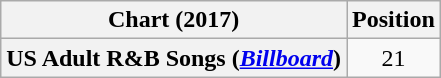<table class="wikitable sortable plainrowheaders">
<tr>
<th scope="col">Chart (2017)</th>
<th scope="col">Position</th>
</tr>
<tr>
<th scope="row">US Adult R&B Songs (<em><a href='#'>Billboard</a></em>)</th>
<td align="center">21</td>
</tr>
</table>
